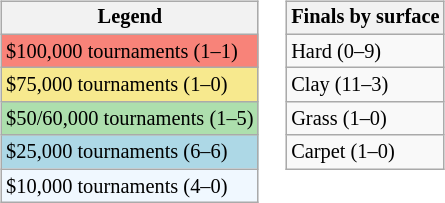<table>
<tr valign=top>
<td><br><table class="wikitable" style="font-size:85%;">
<tr>
<th>Legend</th>
</tr>
<tr style="background:#f88379;">
<td>$100,000 tournaments (1–1)</td>
</tr>
<tr style="background:#f7e98e;">
<td>$75,000 tournaments (1–0)</td>
</tr>
<tr style="background:#addfad;">
<td>$50/60,000 tournaments (1–5)</td>
</tr>
<tr style="background:lightblue;">
<td>$25,000 tournaments (6–6)</td>
</tr>
<tr style="background:#f0f8ff;">
<td>$10,000 tournaments (4–0)</td>
</tr>
</table>
</td>
<td><br><table class="wikitable" style="font-size:85%;">
<tr>
<th>Finals by surface</th>
</tr>
<tr>
<td>Hard (0–9)</td>
</tr>
<tr>
<td>Clay (11–3)</td>
</tr>
<tr>
<td>Grass (1–0)</td>
</tr>
<tr>
<td>Carpet (1–0)</td>
</tr>
</table>
</td>
</tr>
</table>
